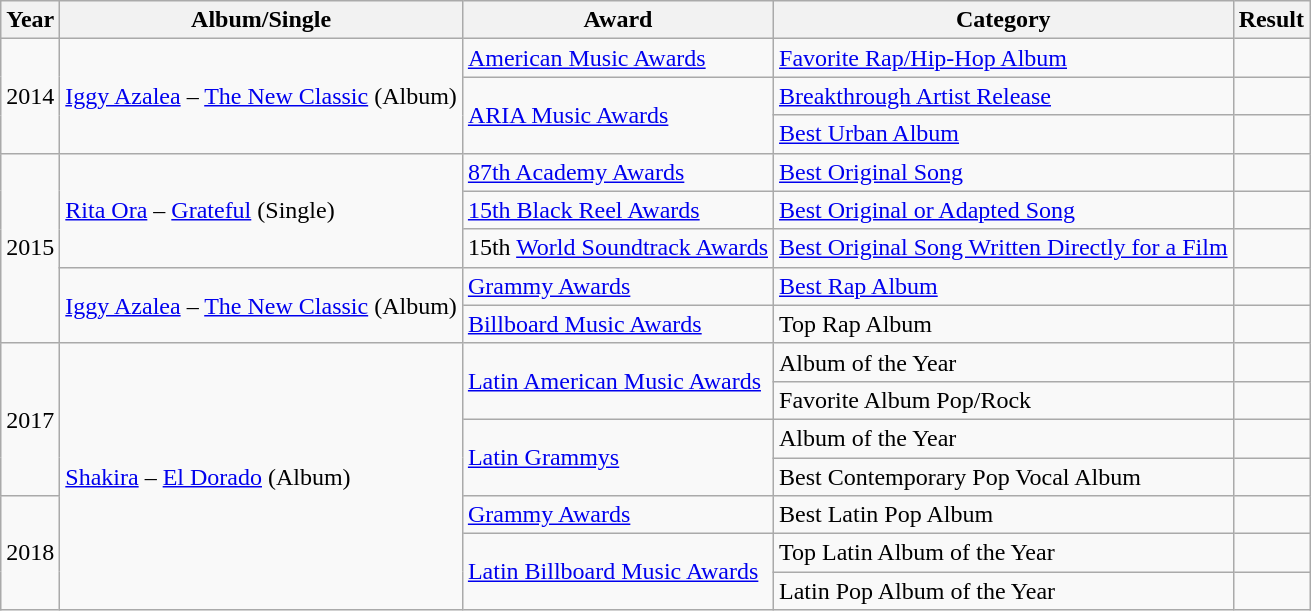<table class="wikitable sortable">
<tr>
<th>Year</th>
<th>Album/Single</th>
<th>Award</th>
<th>Category</th>
<th>Result</th>
</tr>
<tr>
<td rowspan="3">2014</td>
<td rowspan="3"><a href='#'>Iggy Azalea</a> – <a href='#'>The New Classic</a> (Album)</td>
<td><a href='#'>American Music Awards</a></td>
<td><a href='#'>Favorite Rap/Hip-Hop Album</a></td>
<td></td>
</tr>
<tr>
<td rowspan="2"><a href='#'>ARIA Music Awards</a></td>
<td><a href='#'>Breakthrough Artist Release</a></td>
<td></td>
</tr>
<tr>
<td><a href='#'>Best Urban Album</a></td>
<td></td>
</tr>
<tr>
<td rowspan="5">2015</td>
<td rowspan="3"><a href='#'>Rita Ora</a> – <a href='#'>Grateful</a> (Single)</td>
<td><a href='#'>87th Academy Awards</a></td>
<td><a href='#'>Best Original Song</a></td>
<td></td>
</tr>
<tr>
<td><a href='#'>15th Black Reel Awards</a></td>
<td><a href='#'>Best Original or Adapted Song</a></td>
<td></td>
</tr>
<tr>
<td>15th <a href='#'>World Soundtrack Awards</a></td>
<td><a href='#'>Best Original Song Written Directly for a Film</a></td>
<td></td>
</tr>
<tr>
<td rowspan="2"><a href='#'>Iggy Azalea</a> – <a href='#'>The New Classic</a> (Album)</td>
<td><a href='#'>Grammy Awards</a></td>
<td><a href='#'>Best Rap Album</a></td>
<td></td>
</tr>
<tr>
<td><a href='#'>Billboard Music Awards</a></td>
<td>Top Rap Album</td>
<td></td>
</tr>
<tr>
<td rowspan="4">2017</td>
<td rowspan="7"><a href='#'>Shakira</a> – <a href='#'>El Dorado</a> (Album)</td>
<td rowspan="2"><a href='#'>Latin American Music Awards</a></td>
<td>Album of the Year</td>
<td></td>
</tr>
<tr>
<td>Favorite Album Pop/Rock</td>
<td></td>
</tr>
<tr>
<td rowspan="2"><a href='#'>Latin Grammys</a></td>
<td>Album of the Year</td>
<td></td>
</tr>
<tr>
<td>Best Contemporary Pop Vocal Album</td>
<td></td>
</tr>
<tr>
<td rowspan="3">2018</td>
<td><a href='#'>Grammy Awards</a></td>
<td>Best Latin Pop Album</td>
<td></td>
</tr>
<tr>
<td rowspan="2"><a href='#'>Latin Billboard Music Awards</a></td>
<td>Top Latin Album of the Year</td>
<td></td>
</tr>
<tr>
<td>Latin Pop Album of the Year</td>
<td></td>
</tr>
</table>
